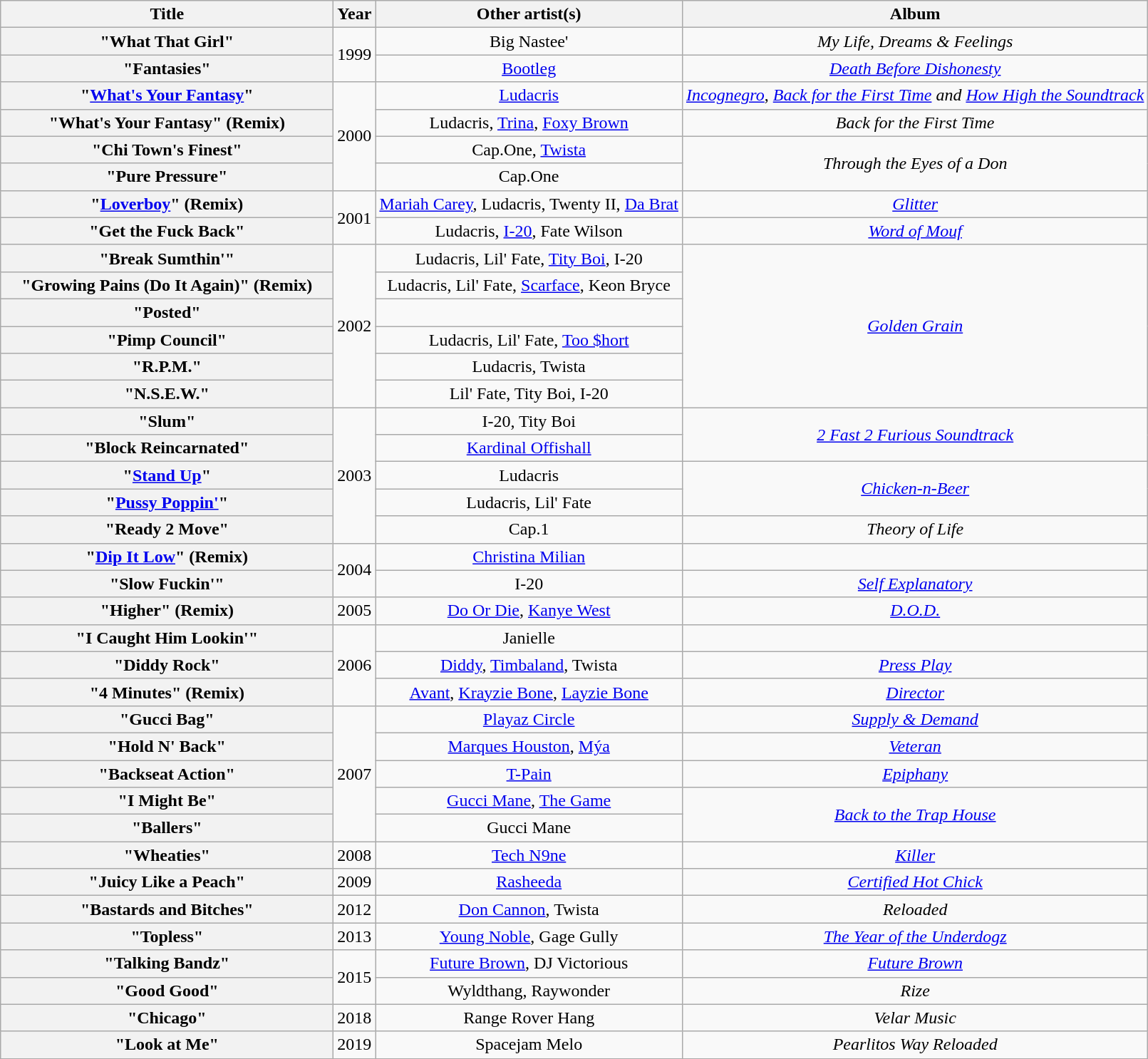<table class="wikitable plainrowheaders" style="text-align:center;" border="1">
<tr>
<th scope="col" style="width:19em;">Title</th>
<th scope="col">Year</th>
<th scope="col">Other artist(s)</th>
<th scope="col">Album</th>
</tr>
<tr>
<th scope="row">"What That Girl"</th>
<td rowspan="2">1999</td>
<td>Big Nastee'</td>
<td><em>My Life, Dreams & Feelings</em></td>
</tr>
<tr>
<th scope="row">"Fantasies"</th>
<td><a href='#'>Bootleg</a></td>
<td><em><a href='#'>Death Before Dishonesty</a></em></td>
</tr>
<tr>
<th scope="row">"<a href='#'>What's Your Fantasy</a>"</th>
<td rowspan="4">2000</td>
<td><a href='#'>Ludacris</a></td>
<td><em><a href='#'>Incognegro</a></em>, <em><a href='#'>Back for the First Time</a> and <a href='#'>How High the Soundtrack</a></em></td>
</tr>
<tr>
<th scope="row">"What's Your Fantasy" (Remix)</th>
<td>Ludacris, <a href='#'>Trina</a>, <a href='#'>Foxy Brown</a></td>
<td><em>Back for the First Time</em></td>
</tr>
<tr>
<th scope="row">"Chi Town's Finest"</th>
<td>Cap.One, <a href='#'>Twista</a></td>
<td rowspan="2"><em>Through the Eyes of a Don</em></td>
</tr>
<tr>
<th scope="row">"Pure Pressure"</th>
<td>Cap.One</td>
</tr>
<tr>
<th scope="row">"<a href='#'>Loverboy</a>" (Remix)</th>
<td rowspan="2">2001</td>
<td><a href='#'>Mariah Carey</a>, Ludacris, Twenty II, <a href='#'>Da Brat</a></td>
<td><em><a href='#'>Glitter</a></em></td>
</tr>
<tr>
<th scope="row">"Get the Fuck Back"</th>
<td>Ludacris, <a href='#'>I-20</a>, Fate Wilson</td>
<td><em><a href='#'>Word of Mouf</a></em></td>
</tr>
<tr>
<th scope="row">"Break Sumthin'"</th>
<td rowspan="6">2002</td>
<td>Ludacris, Lil' Fate, <a href='#'>Tity Boi</a>, I-20</td>
<td rowspan="6"><em><a href='#'>Golden Grain</a></em></td>
</tr>
<tr>
<th scope="row">"Growing Pains (Do It Again)" (Remix)</th>
<td>Ludacris, Lil' Fate, <a href='#'>Scarface</a>, Keon Bryce</td>
</tr>
<tr>
<th scope="row">"Posted"</th>
<td></td>
</tr>
<tr>
<th scope="row">"Pimp Council"</th>
<td>Ludacris, Lil' Fate, <a href='#'>Too $hort</a></td>
</tr>
<tr>
<th scope="row">"R.P.M."</th>
<td>Ludacris, Twista</td>
</tr>
<tr>
<th scope="row">"N.S.E.W."</th>
<td>Lil' Fate, Tity Boi, I-20</td>
</tr>
<tr>
<th scope="row">"Slum"</th>
<td rowspan="5">2003</td>
<td>I-20, Tity Boi</td>
<td rowspan="2"><em><a href='#'>2 Fast 2 Furious Soundtrack</a></em></td>
</tr>
<tr>
<th scope="row">"Block Reincarnated"</th>
<td><a href='#'>Kardinal Offishall</a></td>
</tr>
<tr>
<th scope="row">"<a href='#'>Stand Up</a>"</th>
<td>Ludacris</td>
<td rowspan="2"><em><a href='#'>Chicken-n-Beer</a></em></td>
</tr>
<tr>
<th scope="row">"<a href='#'>Pussy Poppin'</a>"</th>
<td>Ludacris, Lil' Fate</td>
</tr>
<tr>
<th scope="row">"Ready 2 Move"</th>
<td>Cap.1</td>
<td><em>Theory of Life</em></td>
</tr>
<tr>
<th scope="row">"<a href='#'>Dip It Low</a>" (Remix)</th>
<td rowspan="2">2004</td>
<td><a href='#'>Christina Milian</a></td>
<td></td>
</tr>
<tr>
<th scope="row">"Slow Fuckin'"</th>
<td>I-20</td>
<td><em><a href='#'>Self Explanatory</a></em></td>
</tr>
<tr>
<th scope="row">"Higher" (Remix)</th>
<td>2005</td>
<td><a href='#'>Do Or Die</a>, <a href='#'>Kanye West</a></td>
<td><em><a href='#'>D.O.D.</a></em></td>
</tr>
<tr>
<th scope="row">"I Caught Him Lookin'"</th>
<td rowspan="3">2006</td>
<td>Janielle</td>
<td></td>
</tr>
<tr>
<th scope="row">"Diddy Rock"</th>
<td><a href='#'>Diddy</a>, <a href='#'>Timbaland</a>, Twista</td>
<td><em><a href='#'>Press Play</a></em></td>
</tr>
<tr>
<th scope="row">"4 Minutes" (Remix)</th>
<td><a href='#'>Avant</a>, <a href='#'>Krayzie Bone</a>, <a href='#'>Layzie Bone</a></td>
<td><em><a href='#'>Director</a></em></td>
</tr>
<tr>
<th scope="row">"Gucci Bag"</th>
<td rowspan="5">2007</td>
<td><a href='#'>Playaz Circle</a></td>
<td><em><a href='#'>Supply & Demand</a></em></td>
</tr>
<tr>
<th scope="row">"Hold N' Back"</th>
<td><a href='#'>Marques Houston</a>, <a href='#'>Mýa</a></td>
<td><em><a href='#'>Veteran</a></em></td>
</tr>
<tr>
<th scope="row">"Backseat Action"</th>
<td><a href='#'>T-Pain</a></td>
<td><em><a href='#'>Epiphany</a></em></td>
</tr>
<tr>
<th scope="row">"I Might Be"</th>
<td><a href='#'>Gucci Mane</a>, <a href='#'>The Game</a></td>
<td rowspan="2"><em><a href='#'>Back to the Trap House</a></em></td>
</tr>
<tr>
<th scope="row">"Ballers"</th>
<td>Gucci Mane</td>
</tr>
<tr>
<th scope="row">"Wheaties"</th>
<td>2008</td>
<td><a href='#'>Tech N9ne</a></td>
<td><em><a href='#'>Killer</a></em></td>
</tr>
<tr>
<th scope="row">"Juicy Like a Peach"</th>
<td>2009</td>
<td><a href='#'>Rasheeda</a></td>
<td><em><a href='#'>Certified Hot Chick</a></em></td>
</tr>
<tr>
<th scope="row">"Bastards and Bitches"</th>
<td>2012</td>
<td><a href='#'>Don Cannon</a>, Twista</td>
<td><em>Reloaded</em></td>
</tr>
<tr>
<th scope="row">"Topless"</th>
<td>2013</td>
<td><a href='#'>Young Noble</a>, Gage Gully</td>
<td><em><a href='#'>The Year of the Underdogz</a></em></td>
</tr>
<tr>
<th scope="row">"Talking Bandz"</th>
<td rowspan="2">2015</td>
<td><a href='#'>Future Brown</a>, DJ Victorious</td>
<td><em><a href='#'>Future Brown</a></em></td>
</tr>
<tr>
<th scope="row">"Good Good"</th>
<td>Wyldthang, Raywonder</td>
<td><em>Rize</em></td>
</tr>
<tr>
<th scope="row">"Chicago"</th>
<td>2018</td>
<td>Range Rover Hang</td>
<td><em>Velar Music</em></td>
</tr>
<tr>
<th scope="row">"Look at Me"</th>
<td>2019</td>
<td>Spacejam Melo</td>
<td><em>Pearlitos Way Reloaded</em></td>
</tr>
<tr>
</tr>
</table>
